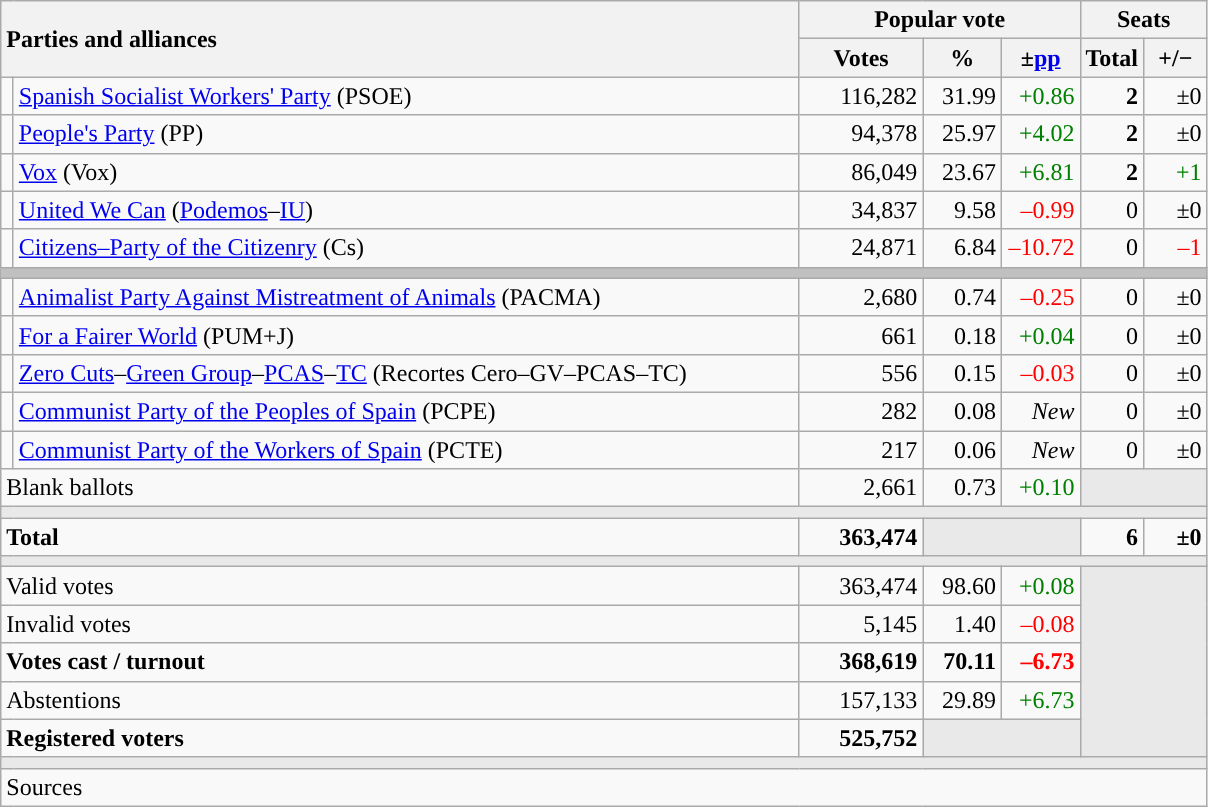<table class="wikitable" style="text-align:right;">
<tr>
<th style="text-align:left;" rowspan="2" colspan="2" width="525">Parties and alliances</th>
<th colspan="3">Popular vote</th>
<th colspan="2">Seats</th>
</tr>
<tr>
<th width="75">Votes</th>
<th width="45">%</th>
<th width="45">±<a href='#'>pp</a></th>
<th width="35">Total</th>
<th width="35">+/−</th>
</tr>
<tr>
<td width="1" style="color:inherit;background:"></td>
<td align="left"><a href='#'>Spanish Socialist Workers' Party</a> (PSOE)</td>
<td>116,282</td>
<td>31.99</td>
<td style="color:green;">+0.86</td>
<td><strong>2</strong></td>
<td>±0</td>
</tr>
<tr>
<td style="color:inherit;background:"></td>
<td align="left"><a href='#'>People's Party</a> (PP)</td>
<td>94,378</td>
<td>25.97</td>
<td style="color:green;">+4.02</td>
<td><strong>2</strong></td>
<td>±0</td>
</tr>
<tr>
<td style="color:inherit;background:"></td>
<td align="left"><a href='#'>Vox</a> (Vox)</td>
<td>86,049</td>
<td>23.67</td>
<td style="color:green;">+6.81</td>
<td><strong>2</strong></td>
<td style="color:green;">+1</td>
</tr>
<tr>
<td style="color:inherit;background:"></td>
<td align="left"><a href='#'>United We Can</a> (<a href='#'>Podemos</a>–<a href='#'>IU</a>)</td>
<td>34,837</td>
<td>9.58</td>
<td style="color:red;">–0.99</td>
<td>0</td>
<td>±0</td>
</tr>
<tr>
<td style="color:inherit;background:"></td>
<td align="left"><a href='#'>Citizens–Party of the Citizenry</a> (Cs)</td>
<td>24,871</td>
<td>6.84</td>
<td style="color:red;">–10.72</td>
<td>0</td>
<td style="color:red;">–1</td>
</tr>
<tr>
<td colspan="7" bgcolor="#C0C0C0"></td>
</tr>
<tr>
<td style="color:inherit;background:"></td>
<td align="left"><a href='#'>Animalist Party Against Mistreatment of Animals</a> (PACMA)</td>
<td>2,680</td>
<td>0.74</td>
<td style="color:red;">–0.25</td>
<td>0</td>
<td>±0</td>
</tr>
<tr>
<td style="color:inherit;background:"></td>
<td align="left"><a href='#'>For a Fairer World</a> (PUM+J)</td>
<td>661</td>
<td>0.18</td>
<td style="color:green;">+0.04</td>
<td>0</td>
<td>±0</td>
</tr>
<tr>
<td style="color:inherit;background:"></td>
<td align="left"><a href='#'>Zero Cuts</a>–<a href='#'>Green Group</a>–<a href='#'>PCAS</a>–<a href='#'>TC</a> (Recortes Cero–GV–PCAS–TC)</td>
<td>556</td>
<td>0.15</td>
<td style="color:red;">–0.03</td>
<td>0</td>
<td>±0</td>
</tr>
<tr>
<td style="color:inherit;background:"></td>
<td align="left"><a href='#'>Communist Party of the Peoples of Spain</a> (PCPE)</td>
<td>282</td>
<td>0.08</td>
<td><em>New</em></td>
<td>0</td>
<td>±0</td>
</tr>
<tr>
<td style="color:inherit;background:"></td>
<td align="left"><a href='#'>Communist Party of the Workers of Spain</a> (PCTE)</td>
<td>217</td>
<td>0.06</td>
<td><em>New</em></td>
<td>0</td>
<td>±0</td>
</tr>
<tr>
<td align="left" colspan="2">Blank ballots</td>
<td>2,661</td>
<td>0.73</td>
<td style="color:green;">+0.10</td>
<td bgcolor="#E9E9E9" colspan="2"></td>
</tr>
<tr>
<td colspan="7" bgcolor="#E9E9E9"></td>
</tr>
<tr style="font-weight:bold;">
<td align="left" colspan="2">Total</td>
<td>363,474</td>
<td bgcolor="#E9E9E9" colspan="2"></td>
<td>6</td>
<td>±0</td>
</tr>
<tr>
<td colspan="7" bgcolor="#E9E9E9"></td>
</tr>
<tr>
<td align="left" colspan="2">Valid votes</td>
<td>363,474</td>
<td>98.60</td>
<td style="color:green;">+0.08</td>
<td bgcolor="#E9E9E9" colspan="2" rowspan="5"></td>
</tr>
<tr>
<td align="left" colspan="2">Invalid votes</td>
<td>5,145</td>
<td>1.40</td>
<td style="color:red;">–0.08</td>
</tr>
<tr style="font-weight:bold;">
<td align="left" colspan="2">Votes cast / turnout</td>
<td>368,619</td>
<td>70.11</td>
<td style="color:red;">–6.73</td>
</tr>
<tr>
<td align="left" colspan="2">Abstentions</td>
<td>157,133</td>
<td>29.89</td>
<td style="color:green;">+6.73</td>
</tr>
<tr style="font-weight:bold;">
<td align="left" colspan="2">Registered voters</td>
<td>525,752</td>
<td bgcolor="#E9E9E9" colspan="2"></td>
</tr>
<tr>
<td colspan="7" bgcolor="#E9E9E9"></td>
</tr>
<tr>
<td align="left" colspan="7">Sources</td>
</tr>
</table>
